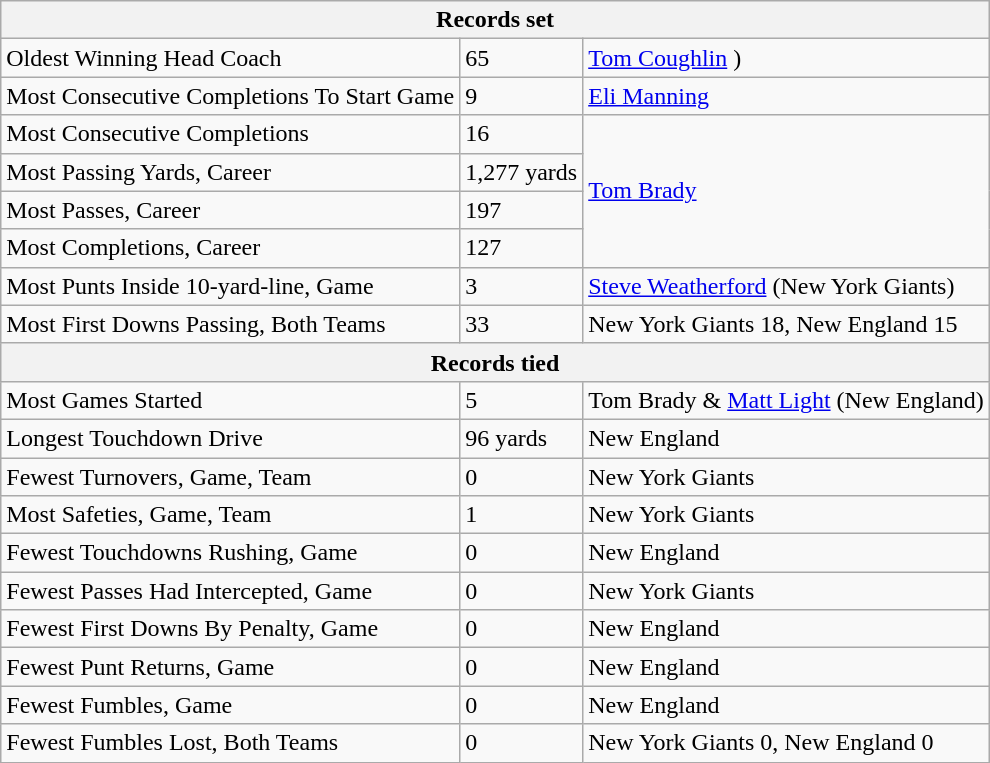<table class="wikitable">
<tr>
<th colspan=3>Records set</th>
</tr>
<tr>
<td>Oldest Winning Head Coach</td>
<td>65</td>
<td><a href='#'>Tom Coughlin</a> )</td>
</tr>
<tr>
<td>Most Consecutive Completions To Start Game</td>
<td>9</td>
<td><a href='#'>Eli Manning</a></td>
</tr>
<tr>
<td>Most Consecutive Completions</td>
<td>16</td>
<td rowspan=4><a href='#'>Tom Brady</a></td>
</tr>
<tr>
<td>Most Passing Yards, Career</td>
<td>1,277 yards</td>
</tr>
<tr>
<td>Most Passes, Career</td>
<td>197</td>
</tr>
<tr>
<td>Most Completions, Career</td>
<td>127</td>
</tr>
<tr>
<td>Most Punts Inside 10-yard-line, Game</td>
<td>3</td>
<td><a href='#'>Steve Weatherford</a> (New York Giants)</td>
</tr>
<tr>
<td>Most First Downs Passing, Both Teams</td>
<td>33</td>
<td>New York Giants 18, New England 15</td>
</tr>
<tr>
<th colspan=3>Records tied</th>
</tr>
<tr>
<td>Most Games Started</td>
<td>5</td>
<td>Tom Brady & <a href='#'>Matt Light</a> (New England)</td>
</tr>
<tr>
<td>Longest Touchdown Drive</td>
<td>96 yards</td>
<td>New England</td>
</tr>
<tr>
<td>Fewest Turnovers, Game, Team</td>
<td>0</td>
<td>New York Giants</td>
</tr>
<tr>
<td>Most Safeties, Game, Team</td>
<td>1</td>
<td>New York Giants</td>
</tr>
<tr>
<td>Fewest Touchdowns Rushing, Game</td>
<td>0</td>
<td>New England</td>
</tr>
<tr>
<td>Fewest Passes Had Intercepted, Game</td>
<td>0</td>
<td>New York Giants</td>
</tr>
<tr>
<td>Fewest First Downs By Penalty, Game</td>
<td>0</td>
<td>New England</td>
</tr>
<tr>
<td>Fewest Punt Returns, Game</td>
<td>0</td>
<td>New England</td>
</tr>
<tr>
<td>Fewest Fumbles, Game</td>
<td>0</td>
<td>New England</td>
</tr>
<tr>
<td>Fewest Fumbles Lost, Both Teams</td>
<td>0</td>
<td>New York Giants 0, New England 0</td>
</tr>
</table>
